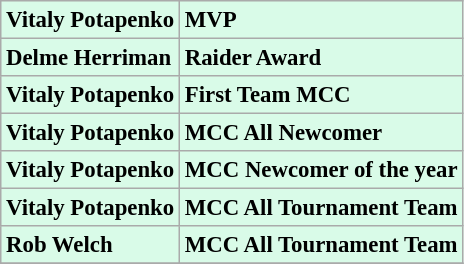<table class="wikitable" style="background:#d9fbe8; font-size:95%;">
<tr>
<td><strong>Vitaly Potapenko</strong></td>
<td><strong>MVP</strong></td>
</tr>
<tr>
<td><strong>Delme Herriman</strong></td>
<td><strong>Raider Award</strong></td>
</tr>
<tr>
<td><strong>Vitaly Potapenko</strong></td>
<td><strong>First Team MCC</strong></td>
</tr>
<tr>
<td><strong>Vitaly Potapenko</strong></td>
<td><strong>MCC All Newcomer</strong></td>
</tr>
<tr>
<td><strong>Vitaly Potapenko</strong></td>
<td><strong>MCC Newcomer of the year</strong></td>
</tr>
<tr>
<td><strong>Vitaly Potapenko</strong></td>
<td><strong>MCC All Tournament Team</strong></td>
</tr>
<tr>
<td><strong>Rob Welch</strong></td>
<td><strong>MCC All Tournament Team</strong></td>
</tr>
<tr>
</tr>
</table>
